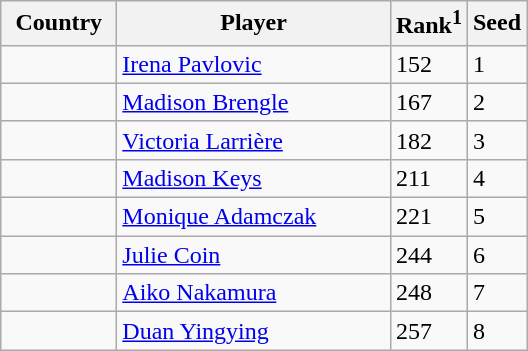<table class="sortable wikitable">
<tr>
<th width="70">Country</th>
<th width="175">Player</th>
<th>Rank<sup>1</sup></th>
<th>Seed</th>
</tr>
<tr>
<td></td>
<td><a href='#'>Irena Pavlovic</a></td>
<td>152</td>
<td>1</td>
</tr>
<tr>
<td></td>
<td><a href='#'>Madison Brengle</a></td>
<td>167</td>
<td>2</td>
</tr>
<tr>
<td></td>
<td><a href='#'>Victoria Larrière</a></td>
<td>182</td>
<td>3</td>
</tr>
<tr>
<td></td>
<td><a href='#'>Madison Keys</a></td>
<td>211</td>
<td>4</td>
</tr>
<tr>
<td></td>
<td><a href='#'>Monique Adamczak</a></td>
<td>221</td>
<td>5</td>
</tr>
<tr>
<td></td>
<td><a href='#'>Julie Coin</a></td>
<td>244</td>
<td>6</td>
</tr>
<tr>
<td></td>
<td><a href='#'>Aiko Nakamura</a></td>
<td>248</td>
<td>7</td>
</tr>
<tr>
<td></td>
<td><a href='#'>Duan Yingying</a></td>
<td>257</td>
<td>8</td>
</tr>
</table>
